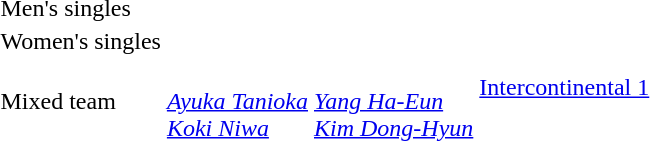<table>
<tr>
<td>Men's singles<br></td>
<td></td>
<td></td>
<td></td>
</tr>
<tr>
<td>Women's singles<br></td>
<td></td>
<td></td>
<td></td>
</tr>
<tr>
<td>Mixed team<br></td>
<td> <br> <em><a href='#'>Ayuka Tanioka</a></em> <br> <em><a href='#'>Koki Niwa</a></em></td>
<td> <br> <em><a href='#'>Yang Ha-Eun</a></em> <br> <em><a href='#'>Kim Dong-Hyun</a></em></td>
<td> <a href='#'>Intercontinental 1</a> <br> <em></em> <br> <em></em></td>
</tr>
</table>
